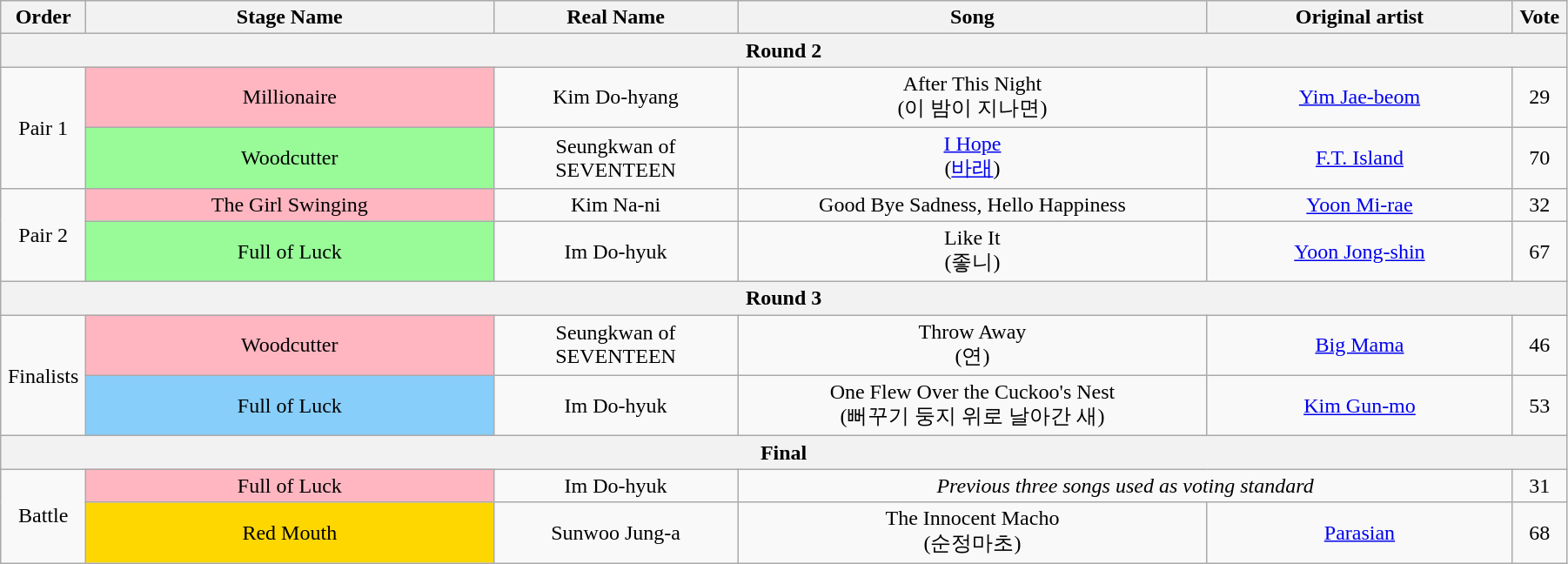<table class="wikitable" style="text-align:center; width:95%;">
<tr>
<th style="width:1%;">Order</th>
<th style="width:20%;">Stage Name</th>
<th style="width:12%;">Real Name</th>
<th style="width:23%;">Song</th>
<th style="width:15%;">Original artist</th>
<th style="width:1%;">Vote</th>
</tr>
<tr>
<th colspan=6>Round 2</th>
</tr>
<tr>
<td rowspan=2>Pair 1</td>
<td bgcolor="lightpink">Millionaire</td>
<td>Kim Do-hyang</td>
<td>After This Night<br>(이 밤이 지나면)</td>
<td><a href='#'>Yim Jae-beom</a></td>
<td>29</td>
</tr>
<tr>
<td bgcolor="palegreen">Woodcutter</td>
<td>Seungkwan of SEVENTEEN</td>
<td><a href='#'>I Hope</a><br>(<a href='#'>바래</a>)</td>
<td><a href='#'>F.T. Island</a></td>
<td>70</td>
</tr>
<tr>
<td rowspan=2>Pair 2</td>
<td bgcolor="lightpink">The Girl Swinging</td>
<td>Kim Na-ni</td>
<td>Good Bye Sadness, Hello Happiness</td>
<td><a href='#'>Yoon Mi-rae</a></td>
<td>32</td>
</tr>
<tr>
<td bgcolor="palegreen">Full of Luck</td>
<td>Im Do-hyuk</td>
<td>Like It<br>(좋니)</td>
<td><a href='#'>Yoon Jong-shin</a></td>
<td>67</td>
</tr>
<tr>
<th colspan=6>Round 3</th>
</tr>
<tr>
<td rowspan=2>Finalists</td>
<td bgcolor="lightpink">Woodcutter</td>
<td>Seungkwan of SEVENTEEN</td>
<td>Throw Away<br>(연)</td>
<td><a href='#'>Big Mama</a></td>
<td>46</td>
</tr>
<tr>
<td bgcolor="lightskyblue">Full of Luck</td>
<td>Im Do-hyuk</td>
<td>One Flew Over the Cuckoo's Nest<br>(뻐꾸기 둥지 위로 날아간 새)</td>
<td><a href='#'>Kim Gun-mo</a></td>
<td>53</td>
</tr>
<tr>
<th colspan=6>Final</th>
</tr>
<tr>
<td rowspan=2>Battle</td>
<td bgcolor="lightpink">Full of Luck</td>
<td>Im Do-hyuk</td>
<td colspan=2><em>Previous three songs used as voting standard</em></td>
<td>31</td>
</tr>
<tr>
<td bgcolor="gold">Red Mouth</td>
<td>Sunwoo Jung-a</td>
<td>The Innocent Macho<br>(순정마초)</td>
<td><a href='#'>Parasian</a> </td>
<td>68</td>
</tr>
</table>
